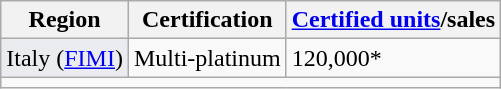<table class="wikitable sortable">
<tr>
<th scope="col">Region</th>
<th scope="col">Certification</th>
<th scope="col"><a href='#'>Certified units</a>/sales</th>
</tr>
<tr>
<td bgcolor="#eaecf0">Italy (<a href='#'>FIMI</a>)</td>
<td>Multi-platinum</td>
<td>120,000*</td>
</tr>
<tr>
<td colspan="3" align="center"></td>
</tr>
</table>
